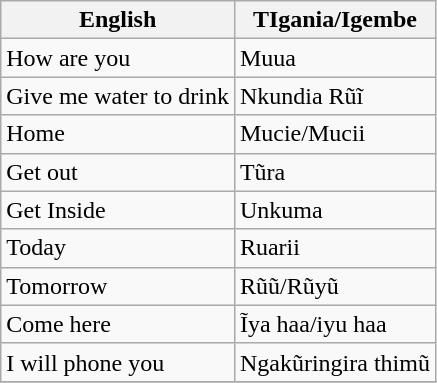<table class="wikitable sortable">
<tr>
<th>English</th>
<th>TIgania/Igembe</th>
</tr>
<tr>
<td>How are you</td>
<td>Muua</td>
</tr>
<tr>
<td>Give me water to drink</td>
<td>Nkundia Rũĩ</td>
</tr>
<tr>
<td>Home</td>
<td>Mucie/Mucii</td>
</tr>
<tr>
<td>Get out</td>
<td>Tũra</td>
</tr>
<tr>
<td>Get Inside</td>
<td>Unkuma</td>
</tr>
<tr>
<td>Today</td>
<td>Ruarii</td>
</tr>
<tr>
<td>Tomorrow</td>
<td>Rũũ/Rũyũ</td>
</tr>
<tr>
<td>Come here</td>
<td>Ĩya haa/iyu haa</td>
</tr>
<tr>
<td>I will phone you</td>
<td>Ngakũringira thimũ</td>
</tr>
<tr>
</tr>
</table>
